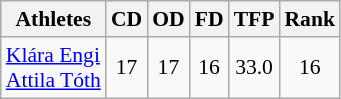<table class="wikitable" border="1" style="font-size:90%">
<tr>
<th>Athletes</th>
<th>CD</th>
<th>OD</th>
<th>FD</th>
<th>TFP</th>
<th>Rank</th>
</tr>
<tr align=center>
<td align=left><a href='#'>Klára Engi</a><br><a href='#'>Attila Tóth</a></td>
<td>17</td>
<td>17</td>
<td>16</td>
<td>33.0</td>
<td>16</td>
</tr>
</table>
